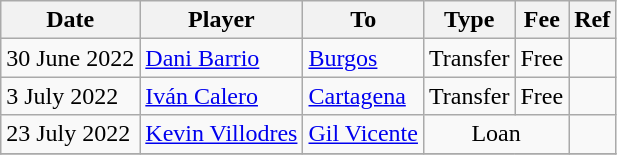<table class="wikitable">
<tr>
<th>Date</th>
<th>Player</th>
<th>To</th>
<th>Type</th>
<th>Fee</th>
<th>Ref</th>
</tr>
<tr>
<td>30 June 2022</td>
<td> <a href='#'>Dani Barrio</a></td>
<td><a href='#'>Burgos</a></td>
<td align=center>Transfer</td>
<td align=center>Free</td>
<td align=center></td>
</tr>
<tr>
<td>3 July 2022</td>
<td> <a href='#'>Iván Calero</a></td>
<td><a href='#'>Cartagena</a></td>
<td align=center>Transfer</td>
<td align=center>Free</td>
<td align=center></td>
</tr>
<tr>
<td>23 July 2022</td>
<td> <a href='#'>Kevin Villodres</a></td>
<td> <a href='#'>Gil Vicente</a></td>
<td colspan="2" align=center>Loan</td>
<td align=center></td>
</tr>
<tr>
</tr>
</table>
